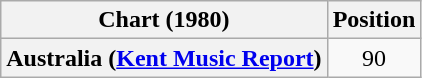<table class="wikitable sortable plainrowheaders" style="text-align:center">
<tr>
<th>Chart (1980)</th>
<th>Position</th>
</tr>
<tr>
<th scope="row">Australia (<a href='#'>Kent Music Report</a>)</th>
<td>90</td>
</tr>
</table>
